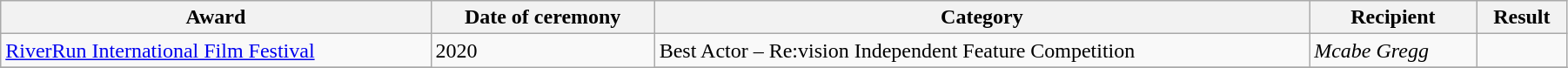<table class="wikitable sortable" width="95%">
<tr>
<th>Award</th>
<th>Date of ceremony</th>
<th>Category</th>
<th>Recipient</th>
<th>Result</th>
</tr>
<tr>
<td><a href='#'>RiverRun International Film Festival</a></td>
<td rowspan="11">2020</td>
<td>Best Actor – Re:vision Independent Feature Competition</td>
<td><em>Mcabe Gregg</em></td>
<td></td>
</tr>
<tr>
</tr>
</table>
